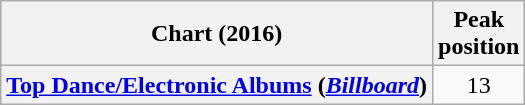<table class="wikitable sortable plainrowheaders" style="text-align:center">
<tr>
<th scope="col">Chart (2016)</th>
<th scope="col">Peak<br> position</th>
</tr>
<tr>
<th scope="row"><a href='#'>Top Dance/Electronic Albums</a> (<em><a href='#'>Billboard</a></em>)</th>
<td>13</td>
</tr>
</table>
